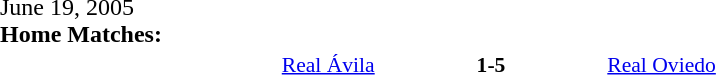<table width=100% cellspacing=1>
<tr>
<th width=20%></th>
<th width=12%></th>
<th width=20%></th>
<th></th>
</tr>
<tr>
<td>June 19, 2005<br><strong>Home Matches:</strong></td>
</tr>
<tr style=font-size:90%>
<td align=right><a href='#'>Real Ávila</a></td>
<td align=center><strong>1-5</strong></td>
<td><a href='#'>Real Oviedo</a></td>
</tr>
</table>
